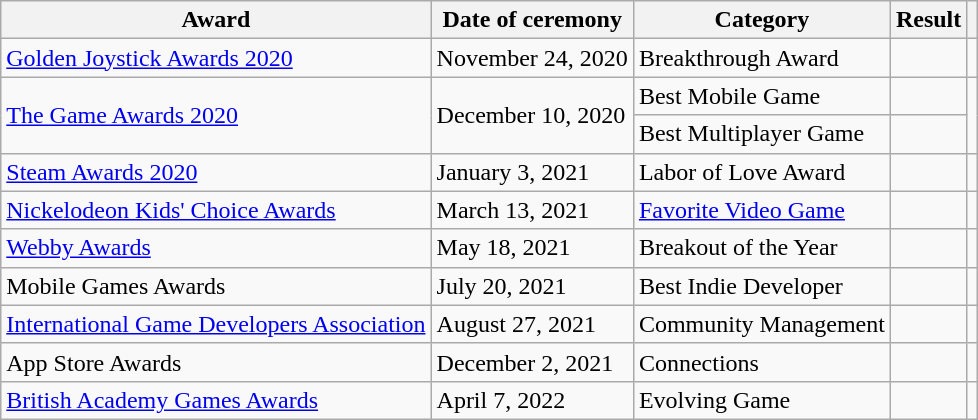<table class="wikitable plainrowheaders sortable" width="auto">
<tr>
<th scope="col">Award</th>
<th scope="col">Date of ceremony</th>
<th scope="col">Category</th>
<th scope="col">Result</th>
<th scope="col" class="unsortable"></th>
</tr>
<tr>
<td><a href='#'>Golden Joystick Awards 2020</a></td>
<td>November 24, 2020</td>
<td>Breakthrough Award</td>
<td></td>
<td style="text-align:center;"></td>
</tr>
<tr>
<td rowspan="2" scope="row"><a href='#'>The Game Awards 2020</a></td>
<td rowspan=2>December 10, 2020</td>
<td>Best Mobile Game</td>
<td></td>
<td rowspan="2" style="text-align:center;"></td>
</tr>
<tr>
<td>Best Multiplayer Game</td>
<td></td>
</tr>
<tr>
<td><a href='#'>Steam Awards 2020</a></td>
<td>January 3, 2021</td>
<td>Labor of Love Award</td>
<td></td>
<td style="text-align:center;"></td>
</tr>
<tr>
<td><a href='#'>Nickelodeon Kids' Choice Awards</a></td>
<td>March 13, 2021</td>
<td><a href='#'>Favorite Video Game</a></td>
<td></td>
<td style="text-align:center"></td>
</tr>
<tr>
<td><a href='#'>Webby Awards</a></td>
<td>May 18, 2021</td>
<td>Breakout of the Year</td>
<td></td>
<td style="text-align:center;"></td>
</tr>
<tr>
<td>Mobile Games Awards</td>
<td>July 20, 2021</td>
<td>Best Indie Developer</td>
<td></td>
<td style="text-align:center;"></td>
</tr>
<tr>
<td><a href='#'>International Game Developers Association</a></td>
<td>August 27, 2021</td>
<td>Community Management</td>
<td></td>
<td style="text-align:center;"></td>
</tr>
<tr>
<td>App Store Awards</td>
<td>December 2, 2021</td>
<td>Connections</td>
<td></td>
<td style="text-align:center;"></td>
</tr>
<tr>
<td><a href='#'>British Academy Games Awards</a></td>
<td>April 7, 2022</td>
<td>Evolving Game</td>
<td></td>
<td style="text-align:center;"></td>
</tr>
</table>
